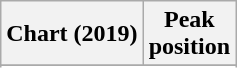<table class="wikitable sortable plainrowheaders" style="text-align:center">
<tr>
<th scope="col">Chart (2019)</th>
<th scope="col">Peak<br>position</th>
</tr>
<tr>
</tr>
<tr>
</tr>
<tr>
</tr>
<tr>
</tr>
<tr>
</tr>
</table>
